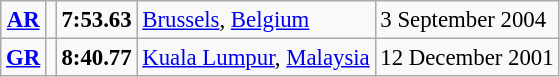<table class="wikitable" style="font-size:95%; position:relative;">
<tr>
<td align=center><strong><a href='#'>AR</a></strong></td>
<td></td>
<td><strong>7:53.63</strong></td>
<td><a href='#'>Brussels</a>, <a href='#'>Belgium</a></td>
<td>3 September 2004</td>
</tr>
<tr>
<td align=center><strong><a href='#'>GR</a></strong></td>
<td></td>
<td><strong>8:40.77</strong></td>
<td><a href='#'>Kuala Lumpur</a>, <a href='#'>Malaysia</a></td>
<td>12 December 2001</td>
</tr>
</table>
